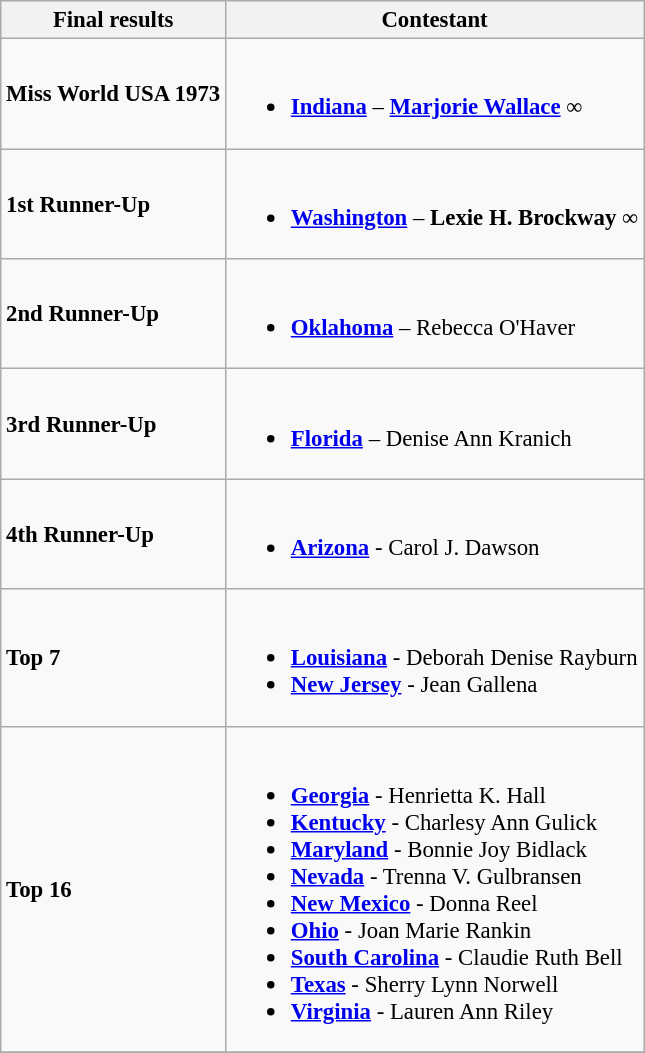<table class="wikitable sortable" style="font-size: 95%;">
<tr>
<th>Final results</th>
<th>Contestant</th>
</tr>
<tr>
<td><strong>Miss World USA 1973</strong></td>
<td><br><ul><li><strong> <a href='#'>Indiana</a></strong> – <strong><a href='#'>Marjorie Wallace</a></strong> ∞</li></ul></td>
</tr>
<tr>
<td><strong>1st Runner-Up</strong></td>
<td><br><ul><li><strong> <a href='#'>Washington</a></strong> – <strong>Lexie H. Brockway</strong> ∞</li></ul></td>
</tr>
<tr>
<td><strong>2nd Runner-Up</strong></td>
<td><br><ul><li><strong> <a href='#'>Oklahoma</a></strong> – Rebecca O'Haver</li></ul></td>
</tr>
<tr>
<td><strong>3rd Runner-Up</strong></td>
<td><br><ul><li><strong> <a href='#'>Florida</a></strong> – Denise Ann Kranich</li></ul></td>
</tr>
<tr>
<td><strong>4th Runner-Up</strong></td>
<td><br><ul><li><strong> <a href='#'>Arizona</a></strong> - Carol J. Dawson</li></ul></td>
</tr>
<tr>
<td><strong>Top 7</strong></td>
<td><br><ul><li><strong> <a href='#'>Louisiana</a></strong> - Deborah Denise Rayburn</li><li><strong> <a href='#'>New Jersey</a></strong> - Jean Gallena</li></ul></td>
</tr>
<tr>
<td><strong>Top 16</strong></td>
<td><br><ul><li><strong> <a href='#'>Georgia</a></strong> - Henrietta K. Hall</li><li><strong> <a href='#'>Kentucky</a></strong> - Charlesy Ann Gulick</li><li><strong> <a href='#'>Maryland</a></strong> - Bonnie Joy Bidlack</li><li><strong> <a href='#'>Nevada</a></strong> - Trenna V. Gulbransen</li><li><strong> <a href='#'>New Mexico</a></strong> - Donna Reel</li><li><strong> <a href='#'>Ohio</a></strong> - Joan Marie Rankin</li><li><strong> <a href='#'>South Carolina</a></strong> - Claudie Ruth Bell</li><li><strong> <a href='#'>Texas</a></strong> - Sherry Lynn Norwell</li><li><strong> <a href='#'>Virginia</a></strong> - Lauren Ann Riley</li></ul></td>
</tr>
<tr>
</tr>
</table>
